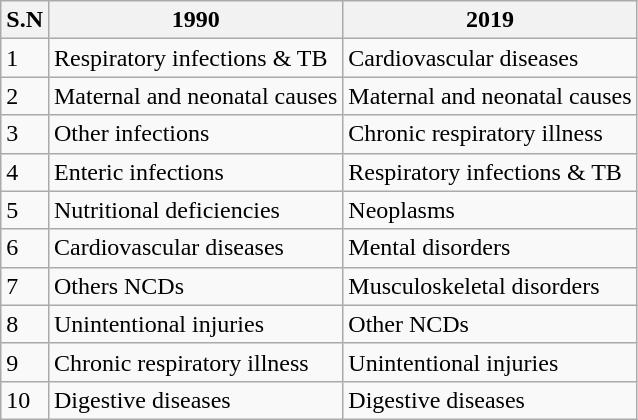<table class="wikitable">
<tr>
<th>S.N</th>
<th>1990</th>
<th>2019</th>
</tr>
<tr>
<td>1</td>
<td>Respiratory infections & TB</td>
<td>Cardiovascular diseases</td>
</tr>
<tr>
<td>2</td>
<td>Maternal and neonatal causes</td>
<td>Maternal and neonatal causes</td>
</tr>
<tr>
<td>3</td>
<td>Other infections</td>
<td>Chronic respiratory illness</td>
</tr>
<tr>
<td>4</td>
<td>Enteric infections</td>
<td>Respiratory infections & TB</td>
</tr>
<tr>
<td>5</td>
<td>Nutritional deficiencies</td>
<td>Neoplasms</td>
</tr>
<tr>
<td>6</td>
<td>Cardiovascular diseases</td>
<td>Mental disorders</td>
</tr>
<tr>
<td>7</td>
<td>Others NCDs</td>
<td>Musculoskeletal disorders</td>
</tr>
<tr>
<td>8</td>
<td>Unintentional injuries</td>
<td>Other NCDs</td>
</tr>
<tr>
<td>9</td>
<td>Chronic respiratory illness</td>
<td>Unintentional injuries</td>
</tr>
<tr>
<td>10</td>
<td>Digestive diseases</td>
<td>Digestive diseases</td>
</tr>
</table>
